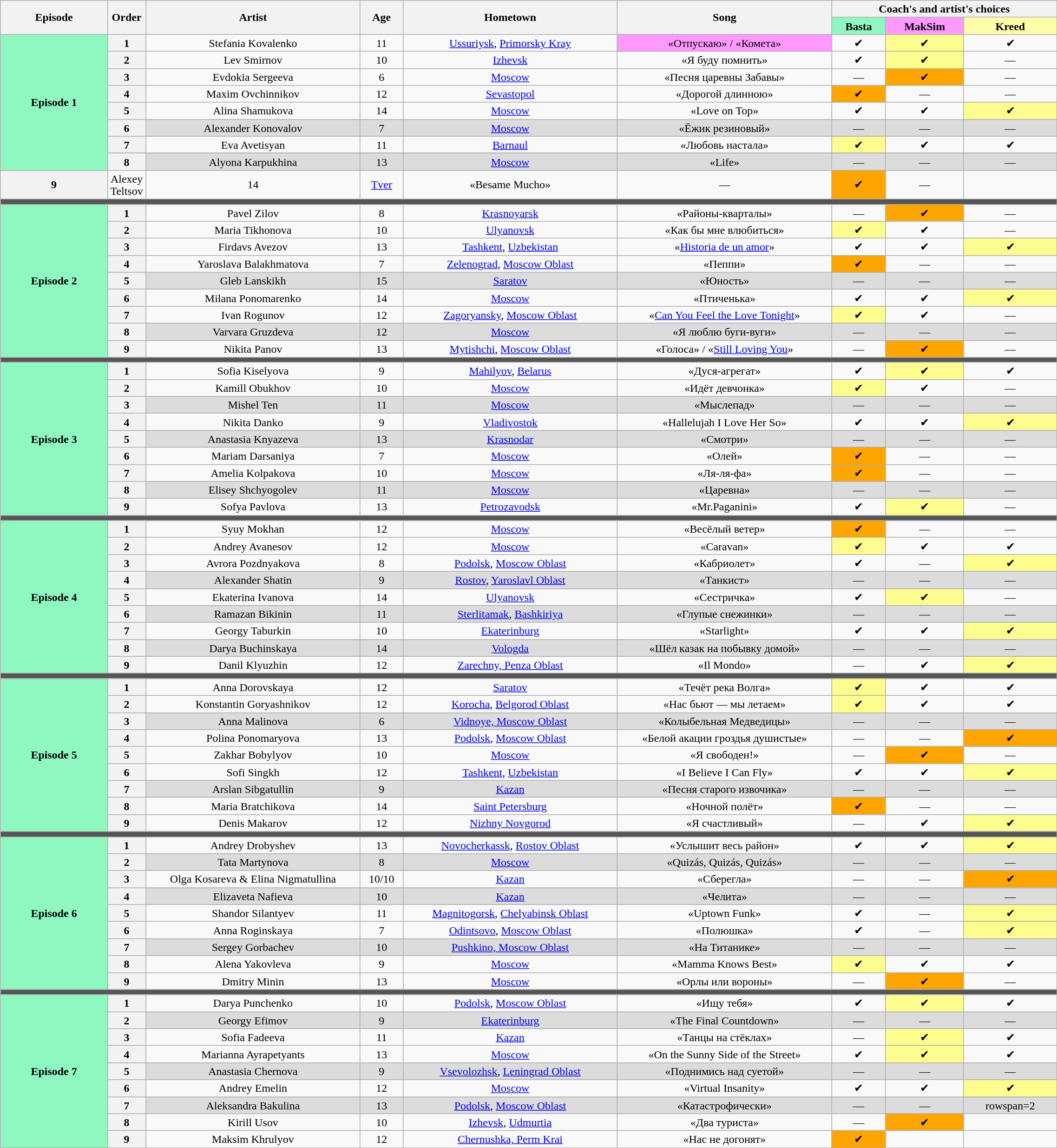<table class="wikitable" style="text-align:center; line-height:17px; width:120%">
<tr>
<th rowspan="2" scope="col" style="width:10%">Episode</th>
<th rowspan="2" scope="col" style="width:03%">Order</th>
<th rowspan="2" scope="col" style="width:20%">Artist</th>
<th rowspan="2" scope="col" style="width:04%">Age</th>
<th rowspan="2" scope="col" style="width:20%">Hometown</th>
<th rowspan="2" scope="col" style="width:20%">Song</th>
<th colspan="3" scope="col" style="width:21%">Coach's and artist's choices</th>
</tr>
<tr>
<th style="background:#8ff7c0;">Basta</th>
<th style="background:#ff99ff;">MakSim</th>
<th style="background:#ffffaa;">Kreed</th>
</tr>
<tr>
<td rowspan="9" style="background:#8ff7c0;"><strong>Episode 1</strong> <br></td>
<th>1</th>
<td>Stefania Kovalenko</td>
<td>11</td>
<td><a href='#'>Ussuriysk</a>, <a href='#'>Primorsky Kray</a></td>
<td style="background:#ff99ff;">«Отпускаю» / «Комета»</td>
<td>✔</td>
<td style="background:#fdfc8f;">✔</td>
<td>✔</td>
</tr>
<tr>
<th>2</th>
<td>Lev Smirnov</td>
<td>10</td>
<td><a href='#'>Izhevsk</a></td>
<td>«Я буду помнить»</td>
<td>✔</td>
<td style="background:#fdfc8f;">✔</td>
<td>—</td>
</tr>
<tr>
<th>3</th>
<td>Evdokia Sergeeva</td>
<td>6</td>
<td><a href='#'>Moscow</a></td>
<td>«Песня царевны Забавы»</td>
<td>—</td>
<td style="background:orange;">✔</td>
<td>—</td>
</tr>
<tr>
<th>4</th>
<td>Maxim Ovchinnikov</td>
<td>12</td>
<td><a href='#'>Sevastopol</a> </td>
<td>«Дорогой длинною»</td>
<td style="background:orange;">✔</td>
<td>—</td>
<td>—</td>
</tr>
<tr>
<th>5</th>
<td>Alina Shamukova</td>
<td>14</td>
<td><a href='#'>Moscow</a></td>
<td>«Love on Top»</td>
<td>✔</td>
<td>✔</td>
<td style="background:#fdfc8f;">✔</td>
</tr>
<tr style="background:#dcdcdc;">
<th>6</th>
<td>Alexander Konovalov</td>
<td>7</td>
<td><a href='#'>Moscow</a></td>
<td>«Ёжик резиновый»</td>
<td>—</td>
<td>—</td>
<td>—</td>
</tr>
<tr>
<th>7</th>
<td>Eva Avetisyan</td>
<td>11</td>
<td><a href='#'>Barnaul</a></td>
<td>«Любовь настала»</td>
<td style="background:#fdfc8f;">✔</td>
<td>✔</td>
<td>✔</td>
</tr>
<tr>
</tr>
<tr style="background:#dcdcdc;">
<th>8</th>
<td>Alyona Karpukhina</td>
<td>13</td>
<td><a href='#'>Moscow</a></td>
<td>«Life»</td>
<td>—</td>
<td>—</td>
<td>—</td>
</tr>
<tr>
<th>9</th>
<td>Alexey Teltsov</td>
<td>14</td>
<td><a href='#'>Tver</a></td>
<td>«Besame Mucho»</td>
<td>—</td>
<td style="background:orange;">✔</td>
<td>—</td>
</tr>
<tr>
<td colspan="9" style="background:#555"></td>
</tr>
<tr>
<td rowspan="9" style="background:#8ff7c0;"><strong>Episode 2</strong> <br></td>
<th>1</th>
<td>Pavel Zilov</td>
<td>8</td>
<td><a href='#'>Krasnoyarsk</a></td>
<td>«Районы-кварталы»</td>
<td>—</td>
<td style="background:orange;">✔</td>
<td>—</td>
</tr>
<tr>
<th>2</th>
<td>Maria Tikhonova</td>
<td>10</td>
<td><a href='#'>Ulyanovsk</a></td>
<td>«Как бы мне влюбиться»</td>
<td style="background:#fdfc8f;">✔</td>
<td>✔</td>
<td>―</td>
</tr>
<tr>
<th>3</th>
<td>Firdavs Avezov</td>
<td>13</td>
<td><a href='#'>Tashkent</a>, <a href='#'>Uzbekistan</a> </td>
<td>«<a href='#'>Historia de un amor</a>»</td>
<td>✔</td>
<td>✔</td>
<td style="background:#fdfc8f;">✔</td>
</tr>
<tr>
<th>4</th>
<td>Yaroslava Balakhmatova</td>
<td>7</td>
<td><a href='#'>Zelenograd</a>, <a href='#'>Moscow Oblast</a></td>
<td>«Пеппи»</td>
<td style="background:orange;">✔</td>
<td>—</td>
<td>—</td>
</tr>
<tr style="background:#dcdcdc;">
<th>5</th>
<td>Gleb Lanskikh</td>
<td>15</td>
<td><a href='#'>Saratov</a></td>
<td>«Юность»</td>
<td>—</td>
<td>—</td>
<td>—</td>
</tr>
<tr>
<th>6</th>
<td>Milana Ponomarenko</td>
<td>14</td>
<td><a href='#'>Moscow</a></td>
<td>«Птиченька»</td>
<td>✔</td>
<td>✔</td>
<td style="background:#fdfc8f;">✔</td>
</tr>
<tr>
<th>7</th>
<td>Ivan Rogunov</td>
<td>12</td>
<td><a href='#'>Zagoryansky</a>, <a href='#'>Moscow Oblast</a></td>
<td>«<a href='#'>Can You Feel the Love Tonight</a>»</td>
<td style="background:#fdfc8f;">✔</td>
<td>✔</td>
<td>―</td>
</tr>
<tr style="background:#dcdcdc;">
<th>8</th>
<td>Varvara Gruzdeva</td>
<td>12</td>
<td><a href='#'>Moscow</a></td>
<td>«Я люблю буги-вуги»</td>
<td>—</td>
<td>—</td>
<td>—</td>
</tr>
<tr>
<th>9</th>
<td>Nikita Panov</td>
<td>13</td>
<td><a href='#'>Mytishchi</a>, <a href='#'>Moscow Oblast</a></td>
<td>«Голоса» / «<a href='#'>Still Loving You</a>»</td>
<td>—</td>
<td style="background:orange;">✔</td>
<td>—</td>
</tr>
<tr>
</tr>
<tr>
<td colspan="9" style="background:#555"></td>
</tr>
<tr>
<td rowspan="9" style="background:#8ff7c0;"><strong>Episode 3</strong> <br></td>
<th>1</th>
<td>Sofia Kiselyova</td>
<td>9</td>
<td><a href='#'>Mahilyov</a>, <a href='#'>Belarus</a> </td>
<td>«Дуся-агрегат»</td>
<td>✔</td>
<td style="background:#fdfc8f;">✔</td>
<td>✔</td>
</tr>
<tr>
<th>2</th>
<td>Kamill Obukhov</td>
<td>10</td>
<td><a href='#'>Moscow</a></td>
<td>«Идёт девчонка»</td>
<td style="background:#fdfc8f;">✔</td>
<td>✔</td>
<td>―</td>
</tr>
<tr style="background:#dcdcdc;">
<th>3</th>
<td>Mishel Ten</td>
<td>11</td>
<td><a href='#'>Moscow</a></td>
<td>«Мыслепад»</td>
<td>―</td>
<td>―</td>
<td>―</td>
</tr>
<tr>
<th>4</th>
<td>Nikita Danko</td>
<td>9</td>
<td><a href='#'>Vladivostok</a></td>
<td>«Hallelujah I Love Her So»</td>
<td>✔</td>
<td>✔</td>
<td style="background:#fdfc8f;">✔</td>
</tr>
<tr style="background:#dcdcdc;">
<th>5</th>
<td>Anastasia Knyazeva</td>
<td>13</td>
<td><a href='#'>Krasnodar</a></td>
<td>«Смотри»</td>
<td>―</td>
<td>―</td>
<td>―</td>
</tr>
<tr>
<th>6</th>
<td>Mariam Darsaniya</td>
<td>7</td>
<td><a href='#'>Moscow</a></td>
<td>«Олей»</td>
<td style="background:orange;">✔</td>
<td>―</td>
<td>―</td>
</tr>
<tr>
<th>7</th>
<td>Amelia Kolpakova</td>
<td>10</td>
<td><a href='#'>Moscow</a></td>
<td>«Ля-ля-фа»</td>
<td style="background:orange;">✔</td>
<td>―</td>
<td>―</td>
</tr>
<tr style="background:#dcdcdc;">
<th>8</th>
<td>Elisey Shchyogolev</td>
<td>11</td>
<td><a href='#'>Moscow</a></td>
<td>«Царевна»</td>
<td>―</td>
<td>―</td>
<td>―</td>
</tr>
<tr>
<th>9</th>
<td>Sofya Pavlova</td>
<td>13</td>
<td><a href='#'>Petrozavodsk</a></td>
<td>«Mr.Paganini»</td>
<td>✔</td>
<td style="background:#fdfc8f;">✔</td>
<td>―</td>
</tr>
<tr>
<td colspan="9" style="background:#555"></td>
</tr>
<tr>
<td rowspan="9" style="background:#8ff7c0;"><strong>Episode 4</strong> <br></td>
<th>1</th>
<td>Syuy Mokhan</td>
<td>12</td>
<td><a href='#'>Moscow</a></td>
<td>«Весёлый ветер»</td>
<td style="background:orange;">✔</td>
<td>―</td>
<td>―</td>
</tr>
<tr>
<th>2</th>
<td>Andrey Avanesov</td>
<td>12</td>
<td><a href='#'>Moscow</a></td>
<td>«Caravan»</td>
<td style="background:#fdfc8f;">✔</td>
<td>✔</td>
<td>✔</td>
</tr>
<tr>
<th>3</th>
<td>Avrora Pozdnyakova</td>
<td>8</td>
<td><a href='#'>Podolsk</a>, <a href='#'>Moscow Oblast</a></td>
<td>«Кабриолет»</td>
<td>✔</td>
<td>―</td>
<td style="background:#fdfc8f;">✔</td>
</tr>
<tr style="background:#dcdcdc;">
<th>4</th>
<td>Alexander Shatin</td>
<td>9</td>
<td><a href='#'>Rostov</a>, <a href='#'>Yaroslavl Oblast</a></td>
<td>«Танкист»</td>
<td>―</td>
<td>―</td>
<td>―</td>
</tr>
<tr>
<th>5</th>
<td>Ekaterina Ivanova</td>
<td>14</td>
<td><a href='#'>Ulyanovsk</a></td>
<td>«Сестричка»</td>
<td>✔</td>
<td style="background:#fdfc8f;">✔</td>
<td>―</td>
</tr>
<tr style="background:#dcdcdc;">
<th>6</th>
<td>Ramazan Bikinin</td>
<td>11</td>
<td><a href='#'>Sterlitamak</a>, <a href='#'>Bashkiriya</a></td>
<td>«Глупые снежинки»</td>
<td>―</td>
<td>―</td>
<td>―</td>
</tr>
<tr>
<th>7</th>
<td>Georgy Taburkin</td>
<td>10</td>
<td><a href='#'>Ekaterinburg</a></td>
<td>«Starlight»</td>
<td>✔</td>
<td>✔</td>
<td style="background:#fdfc8f;">✔</td>
</tr>
<tr style="background:#dcdcdc;">
<th>8</th>
<td>Darya Buchinskaya</td>
<td>14</td>
<td><a href='#'>Vologda</a></td>
<td>«Шёл казак на побывку домой»</td>
<td>―</td>
<td>―</td>
<td>―</td>
</tr>
<tr>
<th>9</th>
<td>Danil Klyuzhin</td>
<td>12</td>
<td><a href='#'>Zarechny, Penza Oblast</a></td>
<td>«Il Mondo»</td>
<td>―</td>
<td>✔</td>
<td style="background:#fdfc8f;">✔</td>
</tr>
<tr>
<td colspan="9" style="background:#555"></td>
</tr>
<tr>
<td rowspan="9" style="background:#8ff7c0;"><strong>Episode 5</strong> <br></td>
<th>1</th>
<td>Anna Dorovskaya</td>
<td>12</td>
<td><a href='#'>Saratov</a></td>
<td>«Течёт река Волга»</td>
<td style="background:#fdfc8f;">✔</td>
<td>✔</td>
<td>✔</td>
</tr>
<tr>
<th>2</th>
<td>Konstantin Goryashnikov</td>
<td>12</td>
<td><a href='#'>Korocha</a>, <a href='#'>Belgorod Oblast</a></td>
<td>«Нас бьют ― мы летаем»</td>
<td style="background:#fdfc8f;">✔</td>
<td>✔</td>
<td>✔</td>
</tr>
<tr style="background:#dcdcdc;">
<th>3</th>
<td>Anna Malinova</td>
<td>6</td>
<td><a href='#'>Vidnoye, Moscow Oblast</a></td>
<td>«Колыбельная Медведицы»</td>
<td>―</td>
<td>―</td>
<td>―</td>
</tr>
<tr>
<th>4</th>
<td>Polina Ponomaryova</td>
<td>13</td>
<td><a href='#'>Podolsk</a>, <a href='#'>Moscow Oblast</a></td>
<td>«Белой акации гроздья душистые»</td>
<td>―</td>
<td>―</td>
<td style="background:orange;">✔</td>
</tr>
<tr>
<th>5</th>
<td>Zakhar Bobylyov</td>
<td>10</td>
<td><a href='#'>Moscow</a></td>
<td>«Я свободен!»</td>
<td>―</td>
<td style="background:orange;">✔</td>
<td>―</td>
</tr>
<tr>
<th>6</th>
<td>Sofi Singkh</td>
<td>12</td>
<td><a href='#'>Tashkent</a>, <a href='#'>Uzbekistan</a> </td>
<td>«I Believe I Can Fly»</td>
<td>✔</td>
<td>✔</td>
<td style="background:#fdfc8f;">✔</td>
</tr>
<tr style="background:#dcdcdc;">
<th>7</th>
<td>Arslan Sibgatullin</td>
<td>9</td>
<td><a href='#'>Kazan</a></td>
<td>«Песня старого извочика»</td>
<td>―</td>
<td>―</td>
<td>―</td>
</tr>
<tr>
<th>8</th>
<td>Maria Bratchikova</td>
<td>14</td>
<td><a href='#'>Saint Petersburg</a></td>
<td>«Ночной полёт»</td>
<td style="background:orange;">✔</td>
<td>―</td>
<td>―</td>
</tr>
<tr>
<th>9</th>
<td>Denis Makarov</td>
<td>12</td>
<td><a href='#'>Nizhny Novgorod</a></td>
<td>«Я счастливый»</td>
<td>―</td>
<td>✔</td>
<td style="background:#fdfc8f;">✔</td>
</tr>
<tr>
<td colspan="9" style="background:#555"></td>
</tr>
<tr>
<td rowspan=10 style="background:#8ff7c0;"><strong>Episode 6</strong> <br></td>
</tr>
<tr>
<th>1</th>
<td>Andrey Drobyshev</td>
<td>13</td>
<td><a href='#'>Novocherkassk</a>, <a href='#'>Rostov Oblast</a></td>
<td>«Услышит весь район»</td>
<td>✔</td>
<td>✔</td>
<td style="background:#fdfc8f;">✔</td>
</tr>
<tr style="background:#dcdcdc;">
<th>2</th>
<td>Tata Martynova</td>
<td>8</td>
<td><a href='#'>Moscow</a></td>
<td>«Quizás, Quizás, Quizás»</td>
<td>―</td>
<td>―</td>
<td>―</td>
</tr>
<tr>
<th>3</th>
<td>Olga Kosareva & Elina Nigmatullina</td>
<td>10/10</td>
<td><a href='#'>Kazan</a></td>
<td>«Сберегла»</td>
<td>―</td>
<td>―</td>
<td style="background:orange;">✔</td>
</tr>
<tr style="background:#dcdcdc;">
<th>4</th>
<td>Elizaveta Nafieva</td>
<td>10</td>
<td><a href='#'>Kazan</a></td>
<td>«Челита»</td>
<td>―</td>
<td>―</td>
<td>―</td>
</tr>
<tr>
<th>5</th>
<td>Shandor Silantyev</td>
<td>11</td>
<td><a href='#'>Magnitogorsk</a>, <a href='#'>Chelyabinsk Oblast</a></td>
<td>«Uptown Funk»</td>
<td>✔</td>
<td>—</td>
<td style="background:#fdfc8f;">✔</td>
</tr>
<tr>
<th>6</th>
<td>Anna Roginskaya</td>
<td>7</td>
<td><a href='#'>Odintsovo</a>, <a href='#'>Moscow Oblast</a></td>
<td>«Полюшка»</td>
<td>✔</td>
<td>—</td>
<td style="background:#fdfc8f;">✔</td>
</tr>
<tr style="background:#dcdcdc;">
<th>7</th>
<td>Sergey Gorbachev</td>
<td>10</td>
<td><a href='#'>Pushkino, Moscow Oblast</a></td>
<td>«На Титанике»</td>
<td>―</td>
<td>―</td>
<td>―</td>
</tr>
<tr>
<th>8</th>
<td>Alena Yakovleva</td>
<td>9</td>
<td><a href='#'>Moscow</a></td>
<td>«Mamma Knows Best»</td>
<td style="background:#fdfc8f;">✔</td>
<td>✔</td>
<td>✔</td>
</tr>
<tr>
<th>9</th>
<td>Dmitry Minin</td>
<td>13</td>
<td><a href='#'>Moscow</a></td>
<td>«Орлы или вороны»</td>
<td>―</td>
<td style="background:orange;">✔</td>
<td>―</td>
</tr>
<tr>
</tr>
<tr>
<td colspan="9" style="background:#555"></td>
</tr>
<tr>
<td rowspan=10 style="background:#8ff7c0;"><strong>Episode 7</strong> <br></td>
</tr>
<tr>
<th>1</th>
<td>Darya Punchenko</td>
<td>10</td>
<td><a href='#'>Podolsk</a>, <a href='#'>Moscow Oblast</a></td>
<td>«Ищу тебя»</td>
<td>✔</td>
<td style="background:#fdfc8f;">✔</td>
<td>✔</td>
</tr>
<tr style="background:#dcdcdc;">
<th>2</th>
<td>Georgy Efimov</td>
<td>9</td>
<td><a href='#'>Ekaterinburg</a></td>
<td>«The Final Countdown»</td>
<td>―</td>
<td>―</td>
<td>―</td>
</tr>
<tr>
<th>3</th>
<td>Sofia Fadeeva</td>
<td>11</td>
<td><a href='#'>Kazan</a></td>
<td>«Танцы на стёклах»</td>
<td>—</td>
<td style="background:#fdfc8f;">✔</td>
<td>✔</td>
</tr>
<tr>
<th>4</th>
<td>Marianna Ayrapetyants</td>
<td>13</td>
<td><a href='#'>Moscow</a></td>
<td>«On the Sunny Side of the Street»</td>
<td>✔</td>
<td style="background:#fdfc8f;">✔</td>
<td>✔</td>
</tr>
<tr style="background:#dcdcdc;">
<th>5</th>
<td>Anastasia Chernova</td>
<td>9</td>
<td><a href='#'>Vsevolozhsk</a>, <a href='#'>Leningrad Oblast</a></td>
<td>«Поднимись над суетой»</td>
<td>―</td>
<td>―</td>
<td>―</td>
</tr>
<tr>
<th>6</th>
<td>Andrey Emelin</td>
<td>12</td>
<td><a href='#'>Moscow</a></td>
<td>«Virtual Insanity»</td>
<td>✔</td>
<td>✔</td>
<td style="background:#fdfc8f;">✔</td>
</tr>
<tr style="background:#dcdcdc;">
<th>7</th>
<td>Aleksandra Bakulina</td>
<td>13</td>
<td><a href='#'>Podolsk</a>, <a href='#'>Moscow Oblast</a></td>
<td>«Катастрофически»</td>
<td>―</td>
<td>―</td>
<td>rowspan=2 </td>
</tr>
<tr>
<th>8</th>
<td>Kirill Usov</td>
<td>10</td>
<td><a href='#'>Izhevsk</a>, <a href='#'>Udmurtia</a></td>
<td>«Два туриста»</td>
<td>—</td>
<td style="background:orange;">✔</td>
</tr>
<tr>
<th>9</th>
<td>Maksim Khrulyov</td>
<td>12</td>
<td><a href='#'>Chernushka, Perm Krai</a></td>
<td>«Нас не догонят»</td>
<td style="background:orange;">✔</td>
<td><strong></strong></td>
<td><strong></strong></td>
</tr>
</table>
